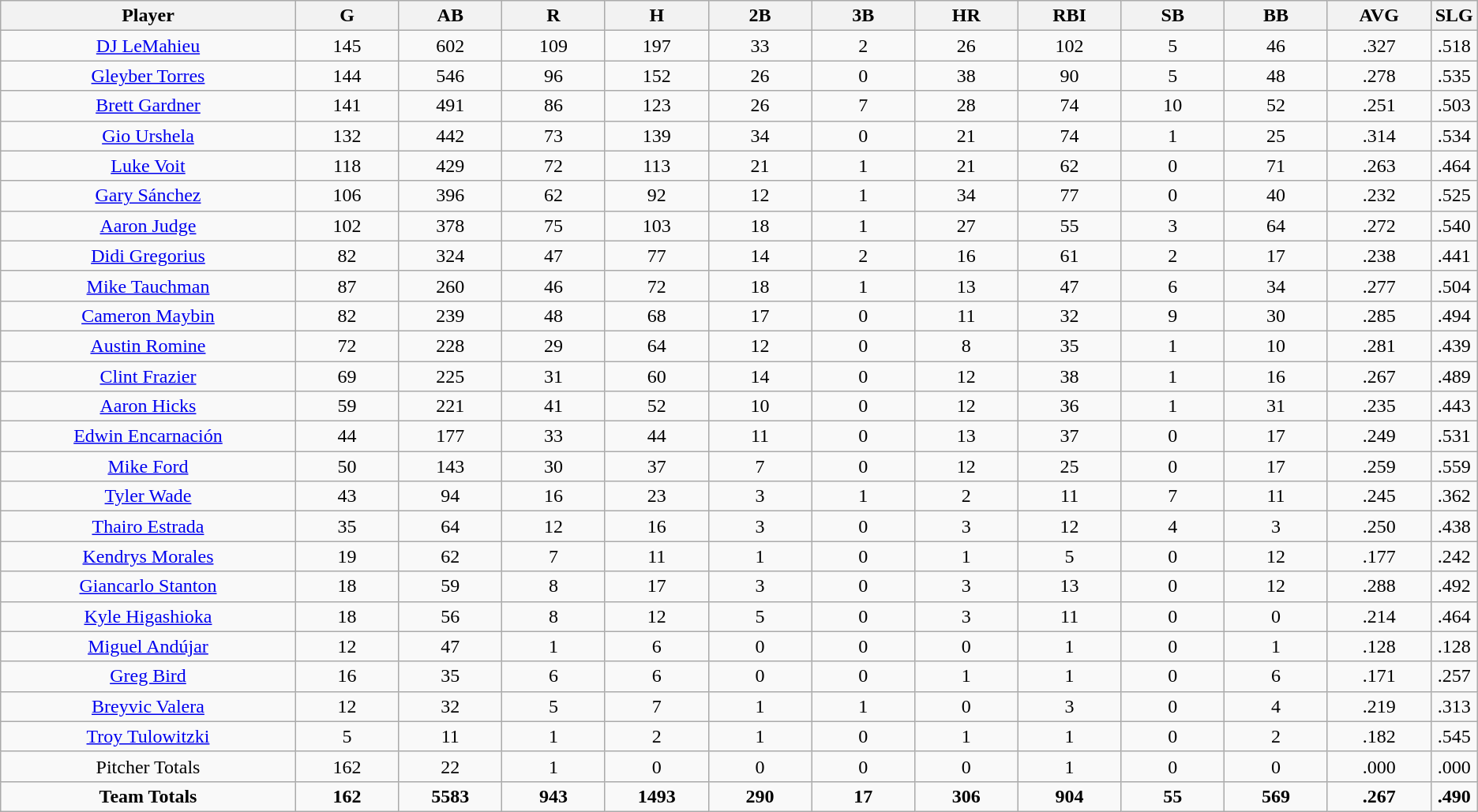<table class=wikitable style="text-align:center">
<tr>
<th bgcolor=#DDDDFF; width="20%">Player</th>
<th bgcolor=#DDDDFF; width="7%">G</th>
<th bgcolor=#DDDDFF; width="7%">AB</th>
<th bgcolor=#DDDDFF; width="7%">R</th>
<th bgcolor=#DDDDFF; width="7%">H</th>
<th bgcolor=#DDDDFF; width="7%">2B</th>
<th bgcolor=#DDDDFF; width="7%">3B</th>
<th bgcolor=#DDDDFF; width="7%">HR</th>
<th bgcolor=#DDDDFF; width="7%">RBI</th>
<th bgcolor=#DDDDFF; width="7%">SB</th>
<th bgcolor=#DDDDFF; width="7%">BB</th>
<th bgcolor=#DDDDFF; width="7%">AVG</th>
<th bgcolor=#DDDDFF; width="7%">SLG</th>
</tr>
<tr>
<td><a href='#'>DJ LeMahieu</a></td>
<td>145</td>
<td>602</td>
<td>109</td>
<td>197</td>
<td>33</td>
<td>2</td>
<td>26</td>
<td>102</td>
<td>5</td>
<td>46</td>
<td>.327</td>
<td>.518</td>
</tr>
<tr>
<td><a href='#'>Gleyber Torres</a></td>
<td>144</td>
<td>546</td>
<td>96</td>
<td>152</td>
<td>26</td>
<td>0</td>
<td>38</td>
<td>90</td>
<td>5</td>
<td>48</td>
<td>.278</td>
<td>.535</td>
</tr>
<tr>
<td><a href='#'>Brett Gardner</a></td>
<td>141</td>
<td>491</td>
<td>86</td>
<td>123</td>
<td>26</td>
<td>7</td>
<td>28</td>
<td>74</td>
<td>10</td>
<td>52</td>
<td>.251</td>
<td>.503</td>
</tr>
<tr>
<td><a href='#'>Gio Urshela</a></td>
<td>132</td>
<td>442</td>
<td>73</td>
<td>139</td>
<td>34</td>
<td>0</td>
<td>21</td>
<td>74</td>
<td>1</td>
<td>25</td>
<td>.314</td>
<td>.534</td>
</tr>
<tr>
<td><a href='#'>Luke Voit</a></td>
<td>118</td>
<td>429</td>
<td>72</td>
<td>113</td>
<td>21</td>
<td>1</td>
<td>21</td>
<td>62</td>
<td>0</td>
<td>71</td>
<td>.263</td>
<td>.464</td>
</tr>
<tr>
<td><a href='#'>Gary Sánchez</a></td>
<td>106</td>
<td>396</td>
<td>62</td>
<td>92</td>
<td>12</td>
<td>1</td>
<td>34</td>
<td>77</td>
<td>0</td>
<td>40</td>
<td>.232</td>
<td>.525</td>
</tr>
<tr>
<td><a href='#'>Aaron Judge</a></td>
<td>102</td>
<td>378</td>
<td>75</td>
<td>103</td>
<td>18</td>
<td>1</td>
<td>27</td>
<td>55</td>
<td>3</td>
<td>64</td>
<td>.272</td>
<td>.540</td>
</tr>
<tr>
<td><a href='#'>Didi Gregorius</a></td>
<td>82</td>
<td>324</td>
<td>47</td>
<td>77</td>
<td>14</td>
<td>2</td>
<td>16</td>
<td>61</td>
<td>2</td>
<td>17</td>
<td>.238</td>
<td>.441</td>
</tr>
<tr>
<td><a href='#'>Mike Tauchman</a></td>
<td>87</td>
<td>260</td>
<td>46</td>
<td>72</td>
<td>18</td>
<td>1</td>
<td>13</td>
<td>47</td>
<td>6</td>
<td>34</td>
<td>.277</td>
<td>.504</td>
</tr>
<tr>
<td><a href='#'>Cameron Maybin</a></td>
<td>82</td>
<td>239</td>
<td>48</td>
<td>68</td>
<td>17</td>
<td>0</td>
<td>11</td>
<td>32</td>
<td>9</td>
<td>30</td>
<td>.285</td>
<td>.494</td>
</tr>
<tr>
<td><a href='#'>Austin Romine</a></td>
<td>72</td>
<td>228</td>
<td>29</td>
<td>64</td>
<td>12</td>
<td>0</td>
<td>8</td>
<td>35</td>
<td>1</td>
<td>10</td>
<td>.281</td>
<td>.439</td>
</tr>
<tr>
<td><a href='#'>Clint Frazier</a></td>
<td>69</td>
<td>225</td>
<td>31</td>
<td>60</td>
<td>14</td>
<td>0</td>
<td>12</td>
<td>38</td>
<td>1</td>
<td>16</td>
<td>.267</td>
<td>.489</td>
</tr>
<tr>
<td><a href='#'>Aaron Hicks</a></td>
<td>59</td>
<td>221</td>
<td>41</td>
<td>52</td>
<td>10</td>
<td>0</td>
<td>12</td>
<td>36</td>
<td>1</td>
<td>31</td>
<td>.235</td>
<td>.443</td>
</tr>
<tr>
<td><a href='#'>Edwin Encarnación</a></td>
<td>44</td>
<td>177</td>
<td>33</td>
<td>44</td>
<td>11</td>
<td>0</td>
<td>13</td>
<td>37</td>
<td>0</td>
<td>17</td>
<td>.249</td>
<td>.531</td>
</tr>
<tr>
<td><a href='#'>Mike Ford</a></td>
<td>50</td>
<td>143</td>
<td>30</td>
<td>37</td>
<td>7</td>
<td>0</td>
<td>12</td>
<td>25</td>
<td>0</td>
<td>17</td>
<td>.259</td>
<td>.559</td>
</tr>
<tr>
<td><a href='#'>Tyler Wade</a></td>
<td>43</td>
<td>94</td>
<td>16</td>
<td>23</td>
<td>3</td>
<td>1</td>
<td>2</td>
<td>11</td>
<td>7</td>
<td>11</td>
<td>.245</td>
<td>.362</td>
</tr>
<tr>
<td><a href='#'>Thairo Estrada</a></td>
<td>35</td>
<td>64</td>
<td>12</td>
<td>16</td>
<td>3</td>
<td>0</td>
<td>3</td>
<td>12</td>
<td>4</td>
<td>3</td>
<td>.250</td>
<td>.438</td>
</tr>
<tr>
<td><a href='#'>Kendrys Morales</a></td>
<td>19</td>
<td>62</td>
<td>7</td>
<td>11</td>
<td>1</td>
<td>0</td>
<td>1</td>
<td>5</td>
<td>0</td>
<td>12</td>
<td>.177</td>
<td>.242</td>
</tr>
<tr>
<td><a href='#'>Giancarlo Stanton</a></td>
<td>18</td>
<td>59</td>
<td>8</td>
<td>17</td>
<td>3</td>
<td>0</td>
<td>3</td>
<td>13</td>
<td>0</td>
<td>12</td>
<td>.288</td>
<td>.492</td>
</tr>
<tr>
<td><a href='#'>Kyle Higashioka</a></td>
<td>18</td>
<td>56</td>
<td>8</td>
<td>12</td>
<td>5</td>
<td>0</td>
<td>3</td>
<td>11</td>
<td>0</td>
<td>0</td>
<td>.214</td>
<td>.464</td>
</tr>
<tr>
<td><a href='#'>Miguel Andújar</a></td>
<td>12</td>
<td>47</td>
<td>1</td>
<td>6</td>
<td>0</td>
<td>0</td>
<td>0</td>
<td>1</td>
<td>0</td>
<td>1</td>
<td>.128</td>
<td>.128</td>
</tr>
<tr>
<td><a href='#'>Greg Bird</a></td>
<td>16</td>
<td>35</td>
<td>6</td>
<td>6</td>
<td>0</td>
<td>0</td>
<td>1</td>
<td>1</td>
<td>0</td>
<td>6</td>
<td>.171</td>
<td>.257</td>
</tr>
<tr>
<td><a href='#'>Breyvic Valera</a></td>
<td>12</td>
<td>32</td>
<td>5</td>
<td>7</td>
<td>1</td>
<td>1</td>
<td>0</td>
<td>3</td>
<td>0</td>
<td>4</td>
<td>.219</td>
<td>.313</td>
</tr>
<tr>
<td><a href='#'>Troy Tulowitzki</a></td>
<td>5</td>
<td>11</td>
<td>1</td>
<td>2</td>
<td>1</td>
<td>0</td>
<td>1</td>
<td>1</td>
<td>0</td>
<td>2</td>
<td>.182</td>
<td>.545</td>
</tr>
<tr>
<td>Pitcher Totals</td>
<td>162</td>
<td>22</td>
<td>1</td>
<td>0</td>
<td>0</td>
<td>0</td>
<td>0</td>
<td>1</td>
<td>0</td>
<td>0</td>
<td>.000</td>
<td>.000</td>
</tr>
<tr>
<td><strong>Team Totals</strong></td>
<td><strong>162</strong></td>
<td><strong>5583</strong></td>
<td><strong>943</strong></td>
<td><strong>1493</strong></td>
<td><strong>290</strong></td>
<td><strong>17</strong></td>
<td><strong>306</strong></td>
<td><strong>904</strong></td>
<td><strong>55</strong></td>
<td><strong>569</strong></td>
<td><strong>.267</strong></td>
<td><strong>.490</strong></td>
</tr>
</table>
